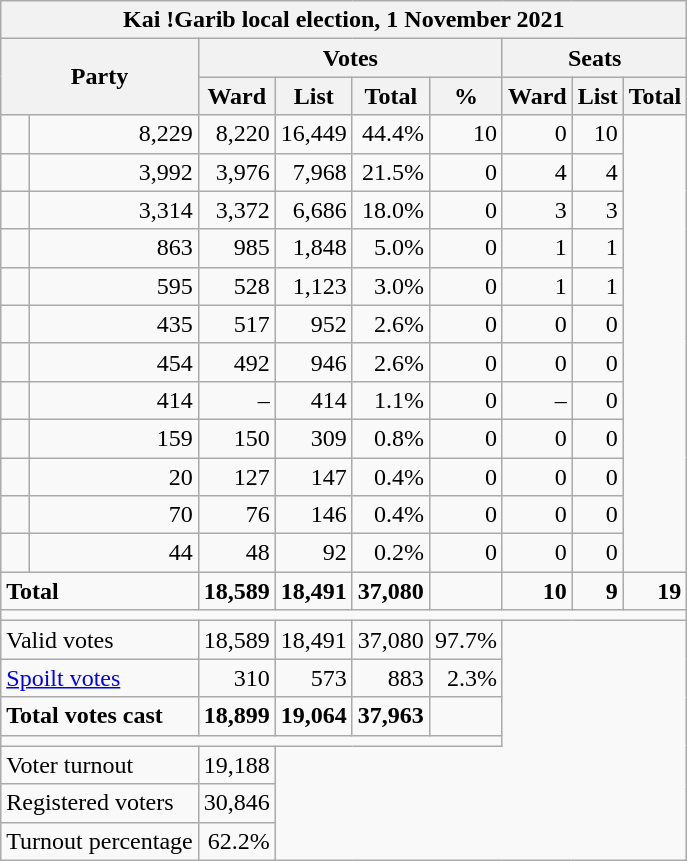<table class=wikitable style="text-align:right">
<tr>
<th colspan="9" align="center">Kai !Garib local election, 1 November 2021</th>
</tr>
<tr>
<th rowspan="2" colspan="2">Party</th>
<th colspan="4" align="center">Votes</th>
<th colspan="3" align="center">Seats</th>
</tr>
<tr>
<th>Ward</th>
<th>List</th>
<th>Total</th>
<th>%</th>
<th>Ward</th>
<th>List</th>
<th>Total</th>
</tr>
<tr>
<td></td>
<td>8,229</td>
<td>8,220</td>
<td>16,449</td>
<td>44.4%</td>
<td>10</td>
<td>0</td>
<td>10</td>
</tr>
<tr>
<td></td>
<td>3,992</td>
<td>3,976</td>
<td>7,968</td>
<td>21.5%</td>
<td>0</td>
<td>4</td>
<td>4</td>
</tr>
<tr>
<td></td>
<td>3,314</td>
<td>3,372</td>
<td>6,686</td>
<td>18.0%</td>
<td>0</td>
<td>3</td>
<td>3</td>
</tr>
<tr>
<td></td>
<td>863</td>
<td>985</td>
<td>1,848</td>
<td>5.0%</td>
<td>0</td>
<td>1</td>
<td>1</td>
</tr>
<tr>
<td></td>
<td>595</td>
<td>528</td>
<td>1,123</td>
<td>3.0%</td>
<td>0</td>
<td>1</td>
<td>1</td>
</tr>
<tr>
<td></td>
<td>435</td>
<td>517</td>
<td>952</td>
<td>2.6%</td>
<td>0</td>
<td>0</td>
<td>0</td>
</tr>
<tr>
<td></td>
<td>454</td>
<td>492</td>
<td>946</td>
<td>2.6%</td>
<td>0</td>
<td>0</td>
<td>0</td>
</tr>
<tr>
<td></td>
<td>414</td>
<td>–</td>
<td>414</td>
<td>1.1%</td>
<td>0</td>
<td>–</td>
<td>0</td>
</tr>
<tr>
<td></td>
<td>159</td>
<td>150</td>
<td>309</td>
<td>0.8%</td>
<td>0</td>
<td>0</td>
<td>0</td>
</tr>
<tr>
<td></td>
<td>20</td>
<td>127</td>
<td>147</td>
<td>0.4%</td>
<td>0</td>
<td>0</td>
<td>0</td>
</tr>
<tr>
<td></td>
<td>70</td>
<td>76</td>
<td>146</td>
<td>0.4%</td>
<td>0</td>
<td>0</td>
<td>0</td>
</tr>
<tr>
<td></td>
<td>44</td>
<td>48</td>
<td>92</td>
<td>0.2%</td>
<td>0</td>
<td>0</td>
<td>0</td>
</tr>
<tr>
<td colspan="2" style="text-align:left"><strong>Total</strong></td>
<td><strong>18,589</strong></td>
<td><strong>18,491</strong></td>
<td><strong>37,080</strong></td>
<td></td>
<td><strong>10</strong></td>
<td><strong>9</strong></td>
<td><strong>19</strong></td>
</tr>
<tr>
<td colspan="9"></td>
</tr>
<tr>
<td colspan="2" style="text-align:left">Valid votes</td>
<td>18,589</td>
<td>18,491</td>
<td>37,080</td>
<td>97.7%</td>
</tr>
<tr>
<td colspan="2" style="text-align:left"><a href='#'>Spoilt votes</a></td>
<td>310</td>
<td>573</td>
<td>883</td>
<td>2.3%</td>
</tr>
<tr>
<td colspan="2" style="text-align:left"><strong>Total votes cast</strong></td>
<td><strong>18,899</strong></td>
<td><strong>19,064</strong></td>
<td><strong>37,963</strong></td>
<td></td>
</tr>
<tr>
<td colspan="6"></td>
</tr>
<tr>
<td colspan="2" style="text-align:left">Voter turnout</td>
<td>19,188</td>
</tr>
<tr>
<td colspan="2" style="text-align:left">Registered voters</td>
<td>30,846</td>
</tr>
<tr>
<td colspan="2" style="text-align:left">Turnout percentage</td>
<td>62.2%</td>
</tr>
</table>
